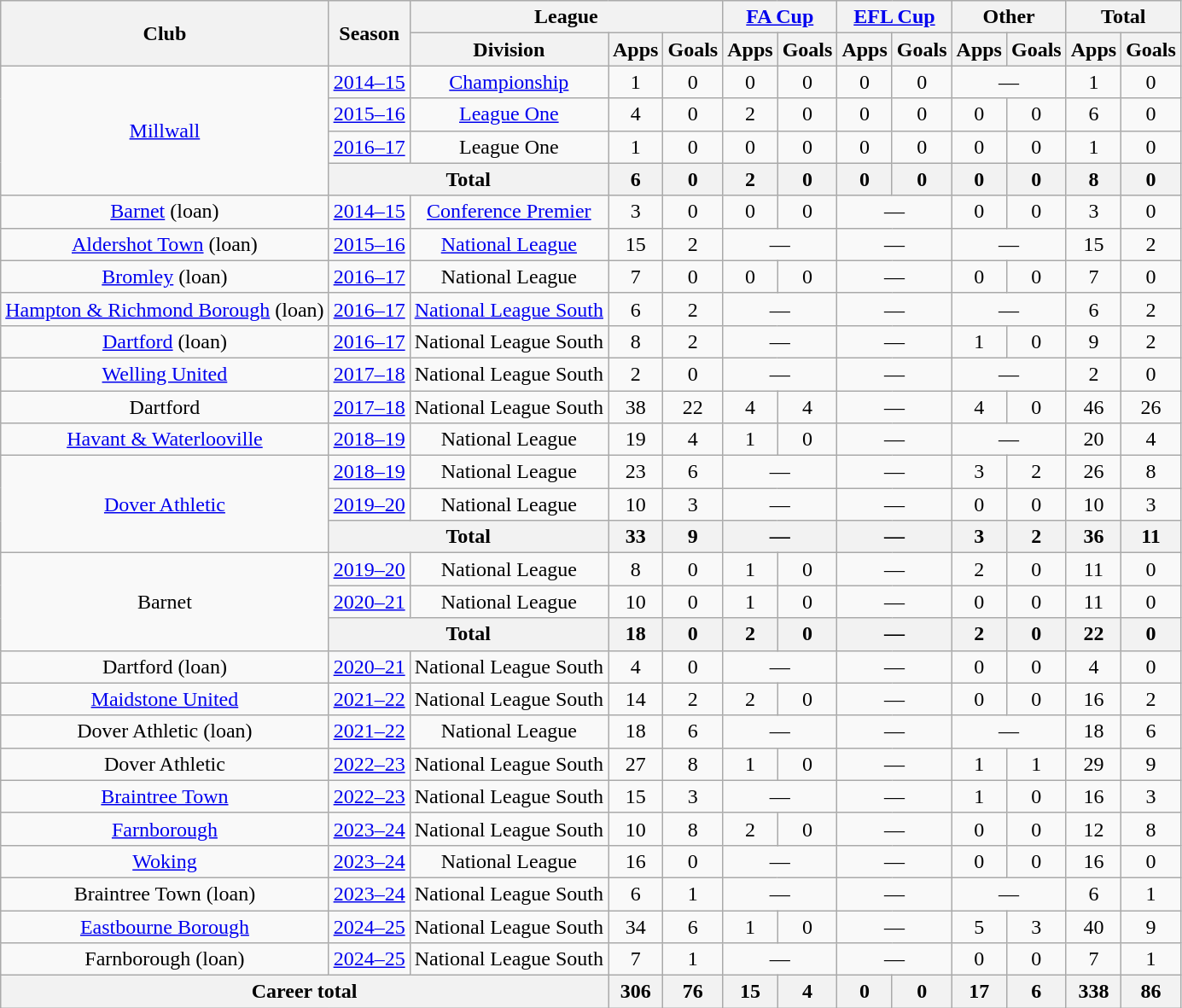<table class=wikitable style=text-align:center>
<tr>
<th rowspan=2>Club</th>
<th rowspan=2>Season</th>
<th colspan=3>League</th>
<th colspan=2><a href='#'>FA Cup</a></th>
<th colspan=2><a href='#'>EFL Cup</a></th>
<th colspan=2>Other</th>
<th colspan=2>Total</th>
</tr>
<tr>
<th>Division</th>
<th>Apps</th>
<th>Goals</th>
<th>Apps</th>
<th>Goals</th>
<th>Apps</th>
<th>Goals</th>
<th>Apps</th>
<th>Goals</th>
<th>Apps</th>
<th>Goals</th>
</tr>
<tr>
<td rowspan=4><a href='#'>Millwall</a></td>
<td><a href='#'>2014–15</a></td>
<td><a href='#'>Championship</a></td>
<td>1</td>
<td>0</td>
<td>0</td>
<td>0</td>
<td>0</td>
<td>0</td>
<td colspan=2>—</td>
<td>1</td>
<td>0</td>
</tr>
<tr>
<td><a href='#'>2015–16</a></td>
<td><a href='#'>League One</a></td>
<td>4</td>
<td>0</td>
<td>2</td>
<td>0</td>
<td>0</td>
<td>0</td>
<td>0</td>
<td>0</td>
<td>6</td>
<td>0</td>
</tr>
<tr>
<td><a href='#'>2016–17</a></td>
<td>League One</td>
<td>1</td>
<td>0</td>
<td>0</td>
<td>0</td>
<td>0</td>
<td>0</td>
<td>0</td>
<td>0</td>
<td>1</td>
<td>0</td>
</tr>
<tr>
<th colspan=2>Total</th>
<th>6</th>
<th>0</th>
<th>2</th>
<th>0</th>
<th>0</th>
<th>0</th>
<th>0</th>
<th>0</th>
<th>8</th>
<th>0</th>
</tr>
<tr>
<td><a href='#'>Barnet</a> (loan)</td>
<td><a href='#'>2014–15</a></td>
<td><a href='#'>Conference Premier</a></td>
<td>3</td>
<td>0</td>
<td>0</td>
<td>0</td>
<td colspan=2>—</td>
<td>0</td>
<td>0</td>
<td>3</td>
<td>0</td>
</tr>
<tr>
<td><a href='#'>Aldershot Town</a> (loan)</td>
<td><a href='#'>2015–16</a></td>
<td><a href='#'>National League</a></td>
<td>15</td>
<td>2</td>
<td colspan=2>—</td>
<td colspan=2>—</td>
<td colspan=2>—</td>
<td>15</td>
<td>2</td>
</tr>
<tr>
<td><a href='#'>Bromley</a> (loan)</td>
<td><a href='#'>2016–17</a></td>
<td>National League</td>
<td>7</td>
<td>0</td>
<td>0</td>
<td>0</td>
<td colspan=2>—</td>
<td>0</td>
<td>0</td>
<td>7</td>
<td>0</td>
</tr>
<tr>
<td><a href='#'>Hampton & Richmond Borough</a> (loan)</td>
<td><a href='#'>2016–17</a></td>
<td><a href='#'>National League South</a></td>
<td>6</td>
<td>2</td>
<td colspan=2>—</td>
<td colspan=2>—</td>
<td colspan=2>—</td>
<td>6</td>
<td>2</td>
</tr>
<tr>
<td><a href='#'>Dartford</a> (loan)</td>
<td><a href='#'>2016–17</a></td>
<td>National League South</td>
<td>8</td>
<td>2</td>
<td colspan=2>—</td>
<td colspan=2>—</td>
<td>1</td>
<td>0</td>
<td>9</td>
<td>2</td>
</tr>
<tr>
<td><a href='#'>Welling United</a></td>
<td><a href='#'>2017–18</a></td>
<td>National League South</td>
<td>2</td>
<td>0</td>
<td colspan=2>—</td>
<td colspan=2>—</td>
<td colspan=2>—</td>
<td>2</td>
<td>0</td>
</tr>
<tr>
<td>Dartford</td>
<td><a href='#'>2017–18</a></td>
<td>National League South</td>
<td>38</td>
<td>22</td>
<td>4</td>
<td>4</td>
<td colspan=2>—</td>
<td>4</td>
<td>0</td>
<td>46</td>
<td>26</td>
</tr>
<tr>
<td><a href='#'>Havant & Waterlooville</a></td>
<td><a href='#'>2018–19</a></td>
<td>National League</td>
<td>19</td>
<td>4</td>
<td>1</td>
<td>0</td>
<td colspan=2>—</td>
<td colspan=2>—</td>
<td>20</td>
<td>4</td>
</tr>
<tr>
<td rowspan="3"><a href='#'>Dover Athletic</a></td>
<td><a href='#'>2018–19</a></td>
<td>National League</td>
<td>23</td>
<td>6</td>
<td colspan=2>—</td>
<td colspan=2>—</td>
<td>3</td>
<td>2</td>
<td>26</td>
<td>8</td>
</tr>
<tr>
<td><a href='#'>2019–20</a></td>
<td>National League</td>
<td>10</td>
<td>3</td>
<td colspan=2>—</td>
<td colspan=2>—</td>
<td>0</td>
<td>0</td>
<td>10</td>
<td>3</td>
</tr>
<tr>
<th colspan=2>Total</th>
<th>33</th>
<th>9</th>
<th colspan=2>—</th>
<th colspan=2>—</th>
<th>3</th>
<th>2</th>
<th>36</th>
<th>11</th>
</tr>
<tr>
<td rowspan="3">Barnet</td>
<td><a href='#'>2019–20</a></td>
<td>National League</td>
<td>8</td>
<td>0</td>
<td>1</td>
<td>0</td>
<td colspan=2>—</td>
<td>2</td>
<td>0</td>
<td>11</td>
<td>0</td>
</tr>
<tr>
<td><a href='#'>2020–21</a></td>
<td>National League</td>
<td>10</td>
<td>0</td>
<td>1</td>
<td>0</td>
<td colspan=2>—</td>
<td>0</td>
<td>0</td>
<td>11</td>
<td>0</td>
</tr>
<tr>
<th colspan=2>Total</th>
<th>18</th>
<th>0</th>
<th>2</th>
<th>0</th>
<th colspan=2>—</th>
<th>2</th>
<th>0</th>
<th>22</th>
<th>0</th>
</tr>
<tr>
<td>Dartford (loan)</td>
<td><a href='#'>2020–21</a></td>
<td>National League South</td>
<td>4</td>
<td>0</td>
<td colspan=2>—</td>
<td colspan=2>—</td>
<td>0</td>
<td>0</td>
<td>4</td>
<td>0</td>
</tr>
<tr>
<td><a href='#'>Maidstone United</a></td>
<td><a href='#'>2021–22</a></td>
<td>National League South</td>
<td>14</td>
<td>2</td>
<td>2</td>
<td>0</td>
<td colspan=2>—</td>
<td>0</td>
<td>0</td>
<td>16</td>
<td>2</td>
</tr>
<tr>
<td>Dover Athletic (loan)</td>
<td><a href='#'>2021–22</a></td>
<td>National League</td>
<td>18</td>
<td>6</td>
<td colspan=2>—</td>
<td colspan=2>—</td>
<td colspan=2>—</td>
<td>18</td>
<td>6</td>
</tr>
<tr>
<td>Dover Athletic</td>
<td><a href='#'>2022–23</a></td>
<td>National League South</td>
<td>27</td>
<td>8</td>
<td>1</td>
<td>0</td>
<td colspan=2>—</td>
<td>1</td>
<td>1</td>
<td>29</td>
<td>9</td>
</tr>
<tr>
<td><a href='#'>Braintree Town</a></td>
<td><a href='#'>2022–23</a></td>
<td>National League South</td>
<td>15</td>
<td>3</td>
<td colspan=2>—</td>
<td colspan=2>—</td>
<td>1</td>
<td>0</td>
<td>16</td>
<td>3</td>
</tr>
<tr>
<td><a href='#'>Farnborough</a></td>
<td><a href='#'>2023–24</a></td>
<td>National League South</td>
<td>10</td>
<td>8</td>
<td>2</td>
<td>0</td>
<td colspan=2>—</td>
<td>0</td>
<td>0</td>
<td>12</td>
<td>8</td>
</tr>
<tr>
<td><a href='#'>Woking</a></td>
<td><a href='#'>2023–24</a></td>
<td>National League</td>
<td>16</td>
<td>0</td>
<td colspan=2>—</td>
<td colspan=2>—</td>
<td>0</td>
<td>0</td>
<td>16</td>
<td>0</td>
</tr>
<tr>
<td>Braintree Town (loan)</td>
<td><a href='#'>2023–24</a></td>
<td>National League South</td>
<td>6</td>
<td>1</td>
<td colspan=2>—</td>
<td colspan=2>—</td>
<td colspan=2>—</td>
<td>6</td>
<td>1</td>
</tr>
<tr>
<td><a href='#'>Eastbourne Borough</a></td>
<td><a href='#'>2024–25</a></td>
<td>National League South</td>
<td>34</td>
<td>6</td>
<td>1</td>
<td>0</td>
<td colspan=2>—</td>
<td>5</td>
<td>3</td>
<td>40</td>
<td>9</td>
</tr>
<tr>
<td>Farnborough (loan)</td>
<td><a href='#'>2024–25</a></td>
<td>National League South</td>
<td>7</td>
<td>1</td>
<td colspan=2>—</td>
<td colspan=2>—</td>
<td>0</td>
<td>0</td>
<td>7</td>
<td>1</td>
</tr>
<tr>
<th colspan=3>Career total</th>
<th>306</th>
<th>76</th>
<th>15</th>
<th>4</th>
<th>0</th>
<th>0</th>
<th>17</th>
<th>6</th>
<th>338</th>
<th>86</th>
</tr>
</table>
